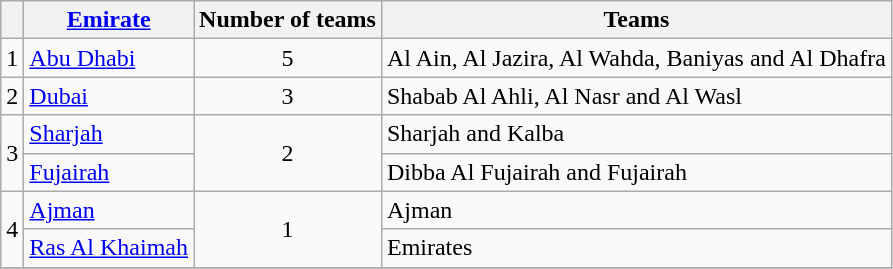<table class="wikitable">
<tr>
<th></th>
<th><a href='#'>Emirate</a></th>
<th>Number of teams</th>
<th>Teams</th>
</tr>
<tr>
<td>1</td>
<td> <a href='#'>Abu Dhabi</a></td>
<td align=center>5</td>
<td>Al Ain, Al Jazira, Al Wahda, Baniyas and Al Dhafra</td>
</tr>
<tr>
<td>2</td>
<td> <a href='#'>Dubai</a></td>
<td align=center>3</td>
<td>Shabab Al Ahli, Al Nasr and Al Wasl</td>
</tr>
<tr>
<td rowspan="2">3</td>
<td> <a href='#'>Sharjah</a></td>
<td rowspan="2" align=center>2</td>
<td>Sharjah and Kalba</td>
</tr>
<tr>
<td> <a href='#'>Fujairah</a></td>
<td>Dibba Al Fujairah and Fujairah</td>
</tr>
<tr>
<td rowspan="2">4</td>
<td> <a href='#'>Ajman</a></td>
<td rowspan="2" align=center>1</td>
<td>Ajman</td>
</tr>
<tr>
<td> <a href='#'>Ras Al Khaimah</a></td>
<td>Emirates</td>
</tr>
<tr>
</tr>
</table>
